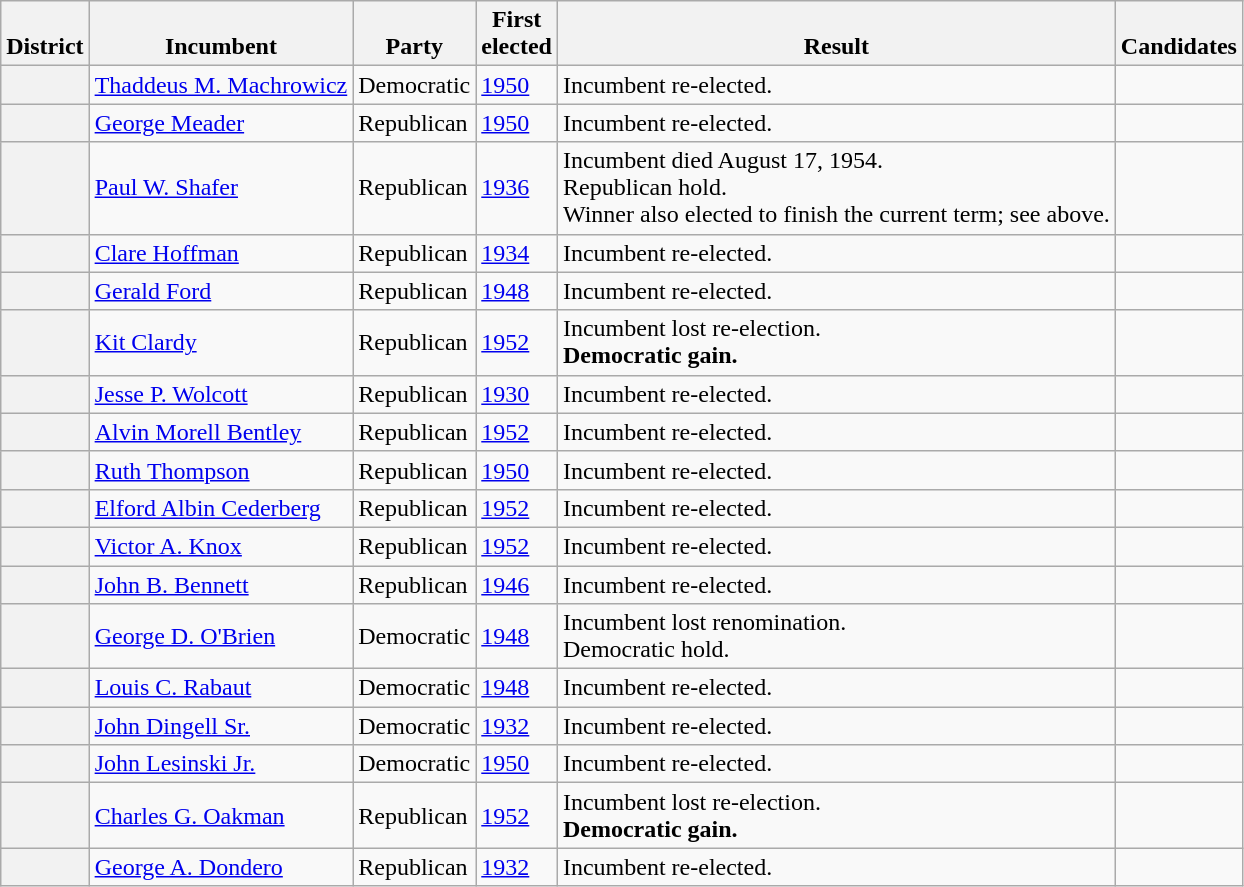<table class=wikitable>
<tr valign=bottom>
<th>District</th>
<th>Incumbent</th>
<th>Party</th>
<th>First<br>elected</th>
<th>Result</th>
<th>Candidates</th>
</tr>
<tr>
<th></th>
<td><a href='#'>Thaddeus M. Machrowicz</a></td>
<td>Democratic</td>
<td><a href='#'>1950</a></td>
<td>Incumbent re-elected.</td>
<td nowrap></td>
</tr>
<tr>
<th></th>
<td><a href='#'>George Meader</a></td>
<td>Republican</td>
<td><a href='#'>1950</a></td>
<td>Incumbent re-elected.</td>
<td nowrap></td>
</tr>
<tr>
<th></th>
<td><a href='#'>Paul W. Shafer</a></td>
<td>Republican</td>
<td><a href='#'>1936</a></td>
<td>Incumbent died August 17, 1954.<br>Republican hold.<br>Winner also elected to finish the current term; see above.</td>
<td nowrap></td>
</tr>
<tr>
<th></th>
<td><a href='#'>Clare Hoffman</a></td>
<td>Republican</td>
<td><a href='#'>1934</a></td>
<td>Incumbent re-elected.</td>
<td nowrap></td>
</tr>
<tr>
<th></th>
<td><a href='#'>Gerald Ford</a></td>
<td>Republican</td>
<td><a href='#'>1948</a></td>
<td>Incumbent re-elected.</td>
<td nowrap></td>
</tr>
<tr>
<th></th>
<td><a href='#'>Kit Clardy</a></td>
<td>Republican</td>
<td><a href='#'>1952</a></td>
<td>Incumbent lost re-election.<br><strong>Democratic gain.</strong></td>
<td nowrap></td>
</tr>
<tr>
<th></th>
<td><a href='#'>Jesse P. Wolcott</a></td>
<td>Republican</td>
<td><a href='#'>1930</a></td>
<td>Incumbent re-elected.</td>
<td nowrap></td>
</tr>
<tr>
<th></th>
<td><a href='#'>Alvin Morell Bentley</a></td>
<td>Republican</td>
<td><a href='#'>1952</a></td>
<td>Incumbent re-elected.</td>
<td nowrap></td>
</tr>
<tr>
<th></th>
<td><a href='#'>Ruth Thompson</a></td>
<td>Republican</td>
<td><a href='#'>1950</a></td>
<td>Incumbent re-elected.</td>
<td nowrap></td>
</tr>
<tr>
<th></th>
<td><a href='#'>Elford Albin Cederberg</a></td>
<td>Republican</td>
<td><a href='#'>1952</a></td>
<td>Incumbent re-elected.</td>
<td nowrap></td>
</tr>
<tr>
<th></th>
<td><a href='#'>Victor A. Knox</a></td>
<td>Republican</td>
<td><a href='#'>1952</a></td>
<td>Incumbent re-elected.</td>
<td nowrap></td>
</tr>
<tr>
<th></th>
<td><a href='#'>John B. Bennett</a></td>
<td>Republican</td>
<td><a href='#'>1946</a></td>
<td>Incumbent re-elected.</td>
<td nowrap></td>
</tr>
<tr>
<th></th>
<td><a href='#'>George D. O'Brien</a></td>
<td>Democratic</td>
<td><a href='#'>1948</a></td>
<td>Incumbent lost renomination.<br>Democratic hold.</td>
<td nowrap></td>
</tr>
<tr>
<th></th>
<td><a href='#'>Louis C. Rabaut</a></td>
<td>Democratic</td>
<td><a href='#'>1948</a></td>
<td>Incumbent re-elected.</td>
<td nowrap></td>
</tr>
<tr>
<th></th>
<td><a href='#'>John Dingell Sr.</a></td>
<td>Democratic</td>
<td><a href='#'>1932</a></td>
<td>Incumbent re-elected.</td>
<td nowrap></td>
</tr>
<tr>
<th></th>
<td><a href='#'>John Lesinski Jr.</a></td>
<td>Democratic</td>
<td><a href='#'>1950</a></td>
<td>Incumbent re-elected.</td>
<td nowrap></td>
</tr>
<tr>
<th></th>
<td><a href='#'>Charles G. Oakman</a></td>
<td>Republican</td>
<td><a href='#'>1952</a></td>
<td>Incumbent lost re-election.<br><strong>Democratic gain.</strong></td>
<td nowrap></td>
</tr>
<tr>
<th></th>
<td><a href='#'>George A. Dondero</a></td>
<td>Republican</td>
<td><a href='#'>1932</a></td>
<td>Incumbent re-elected.</td>
<td nowrap></td>
</tr>
</table>
